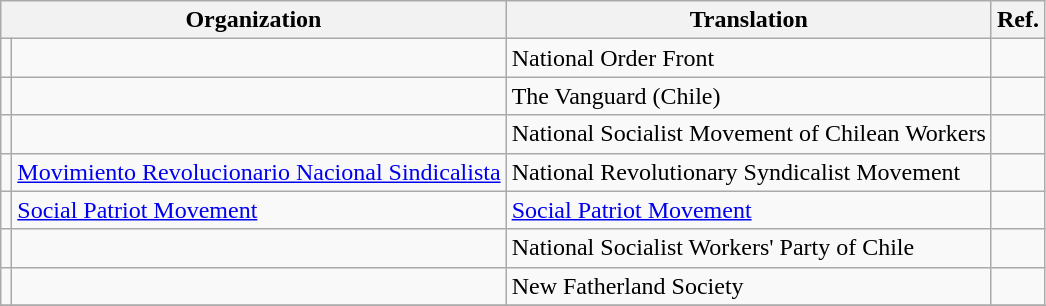<table class="wikitable">
<tr>
<th colspan="2">Organization</th>
<th>Translation</th>
<th>Ref.</th>
</tr>
<tr>
<td></td>
<td></td>
<td>National Order Front</td>
<td></td>
</tr>
<tr>
<td></td>
<td></td>
<td>The Vanguard (Chile)</td>
<td></td>
</tr>
<tr>
<td></td>
<td></td>
<td>National Socialist Movement of Chilean Workers</td>
<td></td>
</tr>
<tr>
<td></td>
<td><a href='#'>Movimiento Revolucionario Nacional Sindicalista</a></td>
<td>National Revolutionary Syndicalist Movement</td>
<td></td>
</tr>
<tr>
<td></td>
<td><a href='#'>Social Patriot Movement</a></td>
<td><a href='#'>Social Patriot Movement</a></td>
<td></td>
</tr>
<tr>
<td></td>
<td></td>
<td>National Socialist Workers' Party of Chile</td>
<td></td>
</tr>
<tr>
<td></td>
<td></td>
<td>New Fatherland Society</td>
<td></td>
</tr>
<tr>
</tr>
</table>
